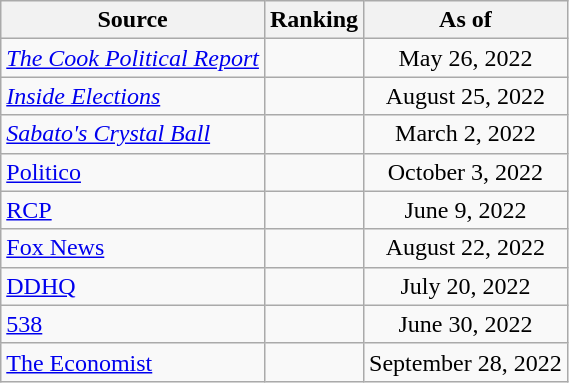<table class="wikitable" style="text-align:center">
<tr>
<th>Source</th>
<th>Ranking</th>
<th>As of</th>
</tr>
<tr>
<td align=left><em><a href='#'>The Cook Political Report</a></em></td>
<td></td>
<td>May 26, 2022</td>
</tr>
<tr>
<td align=left><em><a href='#'>Inside Elections</a></em></td>
<td></td>
<td>August 25, 2022</td>
</tr>
<tr>
<td align=left><em><a href='#'>Sabato's Crystal Ball</a></em></td>
<td></td>
<td>March 2, 2022</td>
</tr>
<tr>
<td style="text-align:left;"><a href='#'>Politico</a></td>
<td></td>
<td>October 3, 2022</td>
</tr>
<tr>
<td style="text-align:left;"><a href='#'>RCP</a></td>
<td></td>
<td>June 9, 2022</td>
</tr>
<tr>
<td align=left><a href='#'>Fox News</a></td>
<td></td>
<td>August 22, 2022</td>
</tr>
<tr>
<td align="left"><a href='#'>DDHQ</a></td>
<td></td>
<td>July 20, 2022</td>
</tr>
<tr>
<td style="text-align:left;"><a href='#'>538</a></td>
<td></td>
<td>June 30, 2022</td>
</tr>
<tr>
<td align="left"><a href='#'>The Economist</a></td>
<td></td>
<td>September 28, 2022</td>
</tr>
</table>
